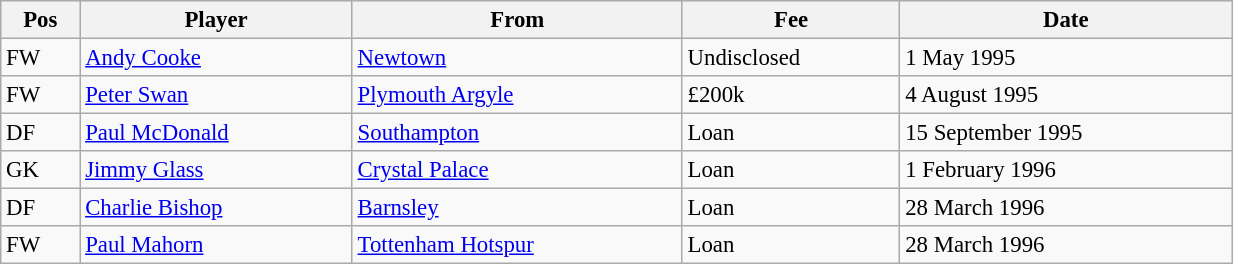<table class="wikitable" style="width:65%; text-align:center; font-size:95%; text-align:left;">
<tr>
<th>Pos</th>
<th>Player</th>
<th>From</th>
<th>Fee</th>
<th>Date</th>
</tr>
<tr>
<td>FW</td>
<td> <a href='#'>Andy Cooke</a></td>
<td><a href='#'>Newtown</a></td>
<td>Undisclosed</td>
<td>1 May 1995</td>
</tr>
<tr>
<td>FW</td>
<td> <a href='#'>Peter Swan</a></td>
<td><a href='#'>Plymouth Argyle</a></td>
<td>£200k</td>
<td>4 August 1995</td>
</tr>
<tr>
<td>DF</td>
<td> <a href='#'>Paul McDonald</a></td>
<td><a href='#'>Southampton</a></td>
<td>Loan</td>
<td>15 September 1995</td>
</tr>
<tr>
<td>GK</td>
<td> <a href='#'>Jimmy Glass</a></td>
<td><a href='#'>Crystal Palace</a></td>
<td>Loan</td>
<td>1 February 1996</td>
</tr>
<tr>
<td>DF</td>
<td> <a href='#'>Charlie Bishop</a></td>
<td><a href='#'>Barnsley</a></td>
<td>Loan</td>
<td>28 March 1996</td>
</tr>
<tr>
<td>FW</td>
<td> <a href='#'>Paul Mahorn</a></td>
<td><a href='#'>Tottenham Hotspur</a></td>
<td>Loan</td>
<td>28 March 1996</td>
</tr>
</table>
